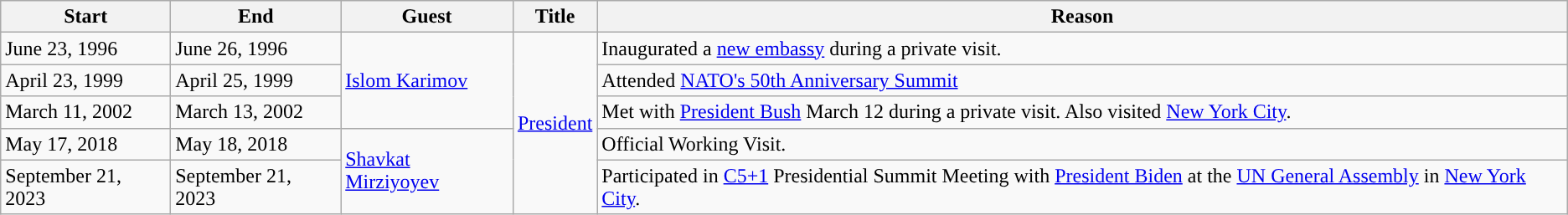<table class="wikitable sortable">
<tr>
<th>Start</th>
<th>End</th>
<th>Guest</th>
<th>Title</th>
<th>Reason</th>
</tr>
<tr>
<td>June 23, 1996</td>
<td>June 26, 1996</td>
<td rowspan=3><a href='#'>Islom Karimov</a></td>
<td rowspan=5><a href='#'>President</a></td>
<td>Inaugurated a <a href='#'>new embassy</a> during a private visit.</td>
</tr>
<tr>
<td>April 23, 1999</td>
<td>April 25, 1999</td>
<td>Attended <a href='#'>NATO's 50th Anniversary Summit</a></td>
</tr>
<tr>
<td>March 11, 2002</td>
<td>March 13, 2002</td>
<td>Met with <a href='#'>President Bush</a> March 12 during a private visit. Also visited <a href='#'>New York City</a>.</td>
</tr>
<tr>
<td>May 17, 2018</td>
<td>May 18, 2018</td>
<td rowspan=2><a href='#'>Shavkat Mirziyoyev</a></td>
<td>Official Working Visit.</td>
</tr>
<tr>
<td>September 21, 2023</td>
<td>September 21, 2023</td>
<td>Participated in <a href='#'>C5+1</a> Presidential Summit Meeting with <a href='#'>President Biden</a> at the <a href='#'>UN General Assembly</a> in <a href='#'>New York City</a>.</td>
</tr>
</table>
